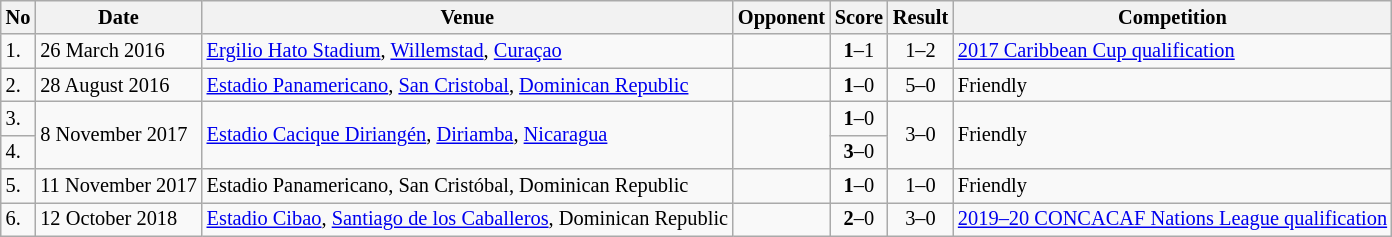<table class="wikitable" style="font-size:85%;">
<tr>
<th>No</th>
<th>Date</th>
<th>Venue</th>
<th>Opponent</th>
<th>Score</th>
<th>Result</th>
<th>Competition</th>
</tr>
<tr>
<td>1.</td>
<td>26 March 2016</td>
<td><a href='#'>Ergilio Hato Stadium</a>, <a href='#'>Willemstad</a>, <a href='#'>Curaçao</a></td>
<td></td>
<td align=center><strong>1</strong>–1</td>
<td align=center>1–2</td>
<td><a href='#'>2017 Caribbean Cup qualification</a></td>
</tr>
<tr>
<td>2.</td>
<td>28 August 2016</td>
<td><a href='#'>Estadio Panamericano</a>, <a href='#'>San Cristobal</a>, <a href='#'>Dominican Republic</a></td>
<td></td>
<td align=center><strong>1</strong>–0</td>
<td align=center>5–0</td>
<td>Friendly</td>
</tr>
<tr>
<td>3.</td>
<td rowspan="2">8 November 2017</td>
<td rowspan="2"><a href='#'>Estadio Cacique Diriangén</a>, <a href='#'>Diriamba</a>, <a href='#'>Nicaragua</a></td>
<td rowspan="2"></td>
<td align=center><strong>1</strong>–0</td>
<td rowspan="2" style="text-align:center">3–0</td>
<td rowspan="2">Friendly</td>
</tr>
<tr>
<td>4.</td>
<td align=center><strong>3</strong>–0</td>
</tr>
<tr>
<td>5.</td>
<td>11 November 2017</td>
<td>Estadio Panamericano, San Cristóbal, Dominican Republic</td>
<td></td>
<td align=center><strong>1</strong>–0</td>
<td align=center>1–0</td>
<td>Friendly</td>
</tr>
<tr>
<td>6.</td>
<td>12 October 2018</td>
<td><a href='#'>Estadio Cibao</a>, <a href='#'>Santiago de los Caballeros</a>, Dominican Republic</td>
<td></td>
<td align=center><strong>2</strong>–0</td>
<td align=center>3–0</td>
<td><a href='#'>2019–20 CONCACAF Nations League qualification</a></td>
</tr>
</table>
